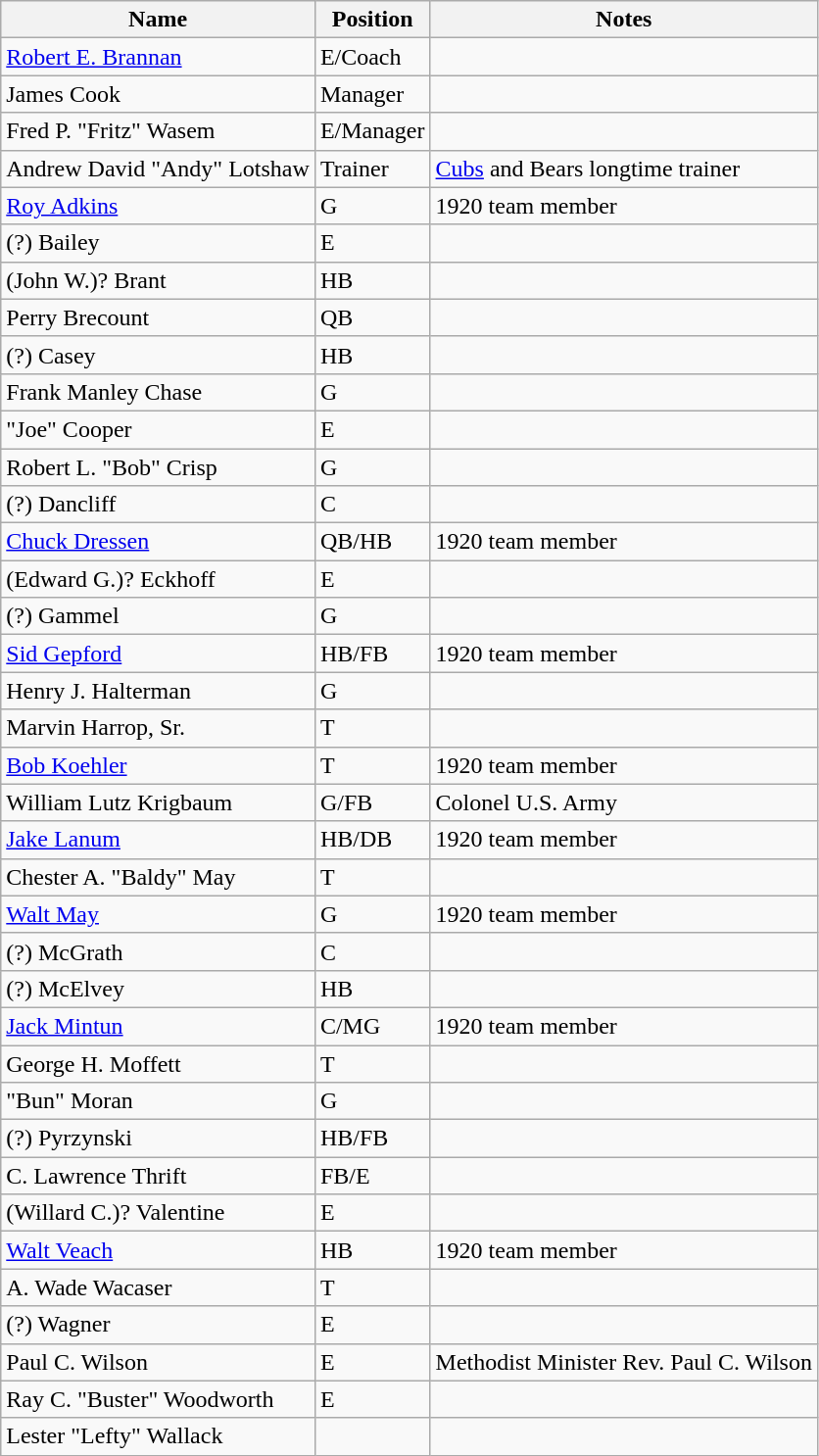<table class="wikitable">
<tr>
<th>Name</th>
<th>Position</th>
<th>Notes</th>
</tr>
<tr>
<td><a href='#'>Robert E. Brannan</a></td>
<td>E/Coach</td>
<td></td>
</tr>
<tr>
<td>James Cook</td>
<td>Manager</td>
<td></td>
</tr>
<tr>
<td>Fred P. "Fritz" Wasem</td>
<td>E/Manager</td>
<td></td>
</tr>
<tr>
<td>Andrew David "Andy" Lotshaw</td>
<td>Trainer</td>
<td><a href='#'>Cubs</a> and Bears longtime trainer</td>
</tr>
<tr>
<td><a href='#'>Roy Adkins</a></td>
<td>G</td>
<td>1920 team member</td>
</tr>
<tr>
<td>(?) Bailey</td>
<td>E</td>
<td></td>
</tr>
<tr>
<td>(John W.)? Brant</td>
<td>HB</td>
<td></td>
</tr>
<tr>
<td>Perry Brecount</td>
<td>QB</td>
<td></td>
</tr>
<tr>
<td>(?) Casey</td>
<td>HB</td>
<td></td>
</tr>
<tr>
<td>Frank Manley Chase</td>
<td>G</td>
<td></td>
</tr>
<tr>
<td>"Joe" Cooper</td>
<td>E</td>
<td></td>
</tr>
<tr>
<td>Robert L. "Bob" Crisp</td>
<td>G</td>
<td></td>
</tr>
<tr>
<td>(?) Dancliff</td>
<td>C</td>
<td></td>
</tr>
<tr>
<td><a href='#'>Chuck Dressen</a></td>
<td>QB/HB</td>
<td>1920 team member</td>
</tr>
<tr>
<td>(Edward G.)? Eckhoff</td>
<td>E</td>
<td></td>
</tr>
<tr>
<td>(?) Gammel</td>
<td>G</td>
<td></td>
</tr>
<tr>
<td><a href='#'>Sid Gepford</a></td>
<td>HB/FB</td>
<td>1920 team member</td>
</tr>
<tr>
<td>Henry J. Halterman</td>
<td>G</td>
<td></td>
</tr>
<tr>
<td>Marvin Harrop, Sr.</td>
<td>T</td>
<td></td>
</tr>
<tr>
<td><a href='#'>Bob Koehler</a></td>
<td>T</td>
<td>1920 team member</td>
</tr>
<tr>
<td>William Lutz Krigbaum</td>
<td>G/FB</td>
<td>Colonel U.S. Army</td>
</tr>
<tr>
<td><a href='#'>Jake Lanum</a></td>
<td>HB/DB</td>
<td>1920 team member</td>
</tr>
<tr>
<td>Chester A. "Baldy" May</td>
<td>T</td>
<td></td>
</tr>
<tr>
<td><a href='#'>Walt May</a></td>
<td>G</td>
<td>1920 team member</td>
</tr>
<tr>
<td>(?) McGrath</td>
<td>C</td>
<td></td>
</tr>
<tr>
<td>(?) McElvey</td>
<td>HB</td>
<td></td>
</tr>
<tr>
<td><a href='#'>Jack Mintun</a></td>
<td>C/MG</td>
<td>1920 team member</td>
</tr>
<tr>
<td>George H. Moffett</td>
<td>T</td>
<td></td>
</tr>
<tr>
<td>"Bun" Moran</td>
<td>G</td>
<td></td>
</tr>
<tr>
<td>(?) Pyrzynski</td>
<td>HB/FB</td>
<td></td>
</tr>
<tr>
<td>C. Lawrence Thrift</td>
<td>FB/E</td>
<td></td>
</tr>
<tr>
<td>(Willard C.)? Valentine</td>
<td>E</td>
<td></td>
</tr>
<tr>
<td><a href='#'>Walt Veach</a></td>
<td>HB</td>
<td>1920 team member</td>
</tr>
<tr>
<td>A. Wade Wacaser</td>
<td>T</td>
<td></td>
</tr>
<tr>
<td>(?) Wagner</td>
<td>E</td>
<td></td>
</tr>
<tr>
<td>Paul C. Wilson</td>
<td>E</td>
<td>Methodist Minister Rev. Paul C. Wilson</td>
</tr>
<tr>
<td>Ray C. "Buster" Woodworth</td>
<td>E</td>
<td></td>
</tr>
<tr>
<td>Lester "Lefty" Wallack</td>
<td></td>
<td></td>
</tr>
</table>
